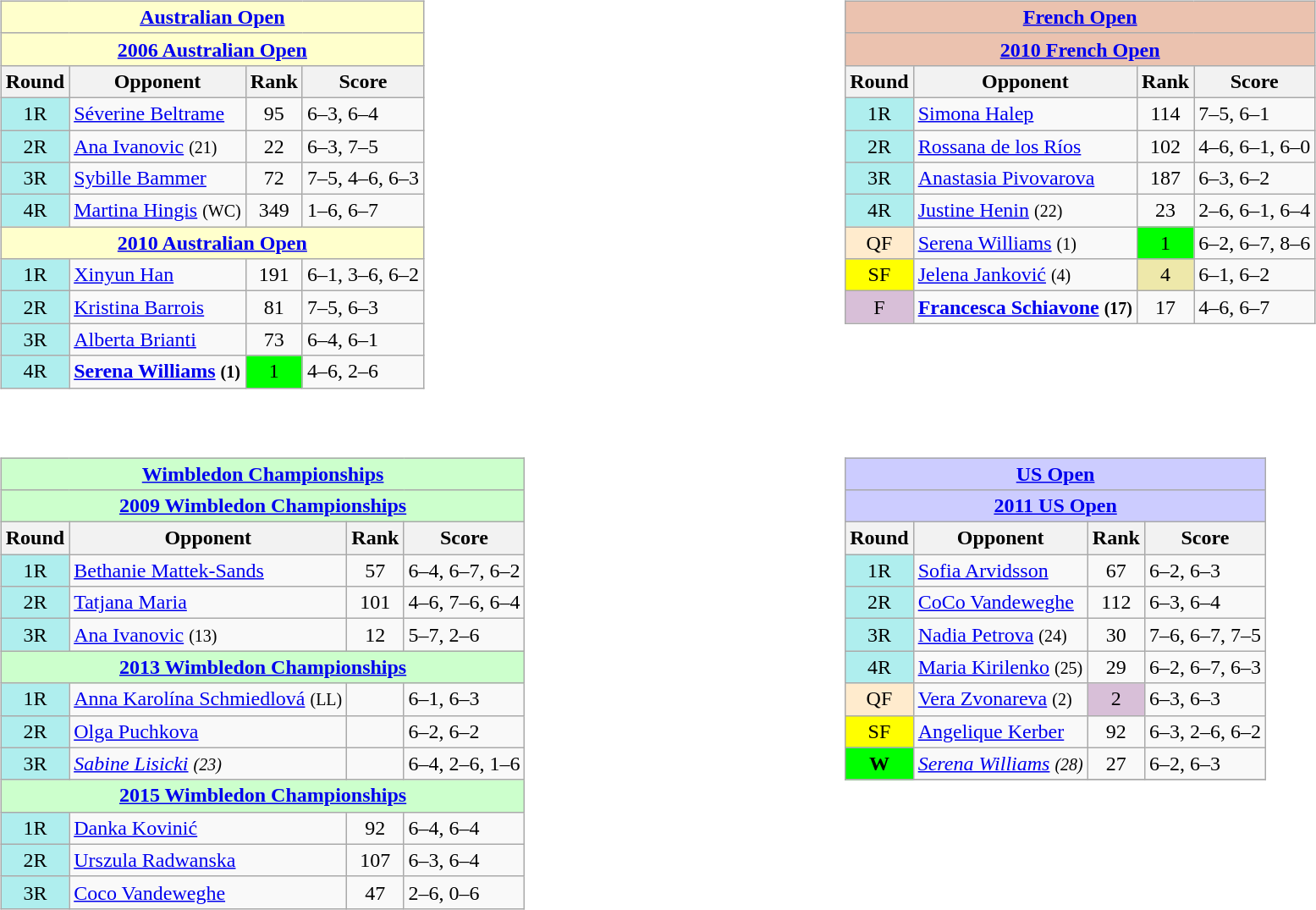<table style="width:95%">
<tr valign=top>
<td><br><table class="wikitable nowrap" style="float:left">
<tr>
<td colspan="4" style="background:#ffc;font-weight:bold;text-align:center"><a href='#'>Australian Open</a></td>
</tr>
<tr>
<td colspan="4" style="background:#ffc;font-weight:bold;text-align:center"><a href='#'>2006 Australian Open</a></td>
</tr>
<tr>
<th>Round</th>
<th>Opponent</th>
<th>Rank</th>
<th>Score</th>
</tr>
<tr>
<td style="background:#afeeee;text-align:center">1R</td>
<td> <a href='#'>Séverine Beltrame</a></td>
<td align=center>95</td>
<td>6–3, 6–4</td>
</tr>
<tr>
<td style="background:#afeeee;text-align:center">2R</td>
<td> <a href='#'>Ana Ivanovic</a> <small>(21)</small></td>
<td align=center>22</td>
<td>6–3, 7–5</td>
</tr>
<tr>
<td style="background:#afeeee;text-align:center">3R</td>
<td> <a href='#'>Sybille Bammer</a></td>
<td align=center>72</td>
<td>7–5, 4–6, 6–3</td>
</tr>
<tr>
<td style="background:#afeeee;text-align:center">4R</td>
<td> <a href='#'>Martina Hingis</a> <small>(WC)</small></td>
<td align=center>349</td>
<td>1–6, 6–7</td>
</tr>
<tr>
<td colspan="4" style="background:#ffc;font-weight:bold;text-align:center"><a href='#'>2010 Australian Open</a></td>
</tr>
<tr>
<td style="background:#afeeee;text-align:center">1R</td>
<td> <a href='#'>Xinyun Han</a></td>
<td align=center>191</td>
<td>6–1, 3–6, 6–2</td>
</tr>
<tr>
<td style="background:#afeeee;text-align:center">2R</td>
<td> <a href='#'>Kristina Barrois</a></td>
<td align=center>81</td>
<td>7–5, 6–3</td>
</tr>
<tr>
<td style="background:#afeeee;text-align:center">3R</td>
<td> <a href='#'>Alberta Brianti</a></td>
<td align=center>73</td>
<td>6–4, 6–1</td>
</tr>
<tr>
<td style="background:#afeeee;text-align:center">4R</td>
<td> <strong><a href='#'>Serena Williams</a> <small>(1)</small></strong></td>
<td align=center bgcolor=lime>1</td>
<td>4–6, 2–6</td>
</tr>
</table>
</td>
<td><br><table style="width:50px">
<tr>
<td></td>
</tr>
</table>
</td>
<td><br><table class="wikitable nowrap" style="float:left">
<tr>
<td colspan="4" style="background:#ebc2af;font-weight:bold;text-align:center"><a href='#'>French Open</a></td>
</tr>
<tr>
<td colspan="4" style="background:#ebc2af;font-weight:bold;text-align:center"><a href='#'>2010 French Open</a></td>
</tr>
<tr>
<th>Round</th>
<th>Opponent</th>
<th>Rank</th>
<th>Score</th>
</tr>
<tr>
<td style="background:#afeeee;text-align:center">1R</td>
<td> <a href='#'>Simona Halep</a></td>
<td align=center>114</td>
<td>7–5, 6–1</td>
</tr>
<tr>
<td style="background:#afeeee;text-align:center">2R</td>
<td> <a href='#'>Rossana de los Ríos</a></td>
<td align=center>102</td>
<td>4–6, 6–1, 6–0</td>
</tr>
<tr>
<td style="background:#afeeee;text-align:center">3R</td>
<td> <a href='#'>Anastasia Pivovarova</a></td>
<td align=center>187</td>
<td>6–3, 6–2</td>
</tr>
<tr>
<td style="background:#afeeee;text-align:center">4R</td>
<td> <a href='#'>Justine Henin</a> <small>(22)</small></td>
<td align=center>23</td>
<td>2–6, 6–1, 6–4</td>
</tr>
<tr>
<td style="background:#ffebcd;text-align:center">QF</td>
<td> <a href='#'>Serena Williams</a> <small>(1)</small></td>
<td align=center bgcolor=lime>1</td>
<td>6–2, 6–7, 8–6</td>
</tr>
<tr>
<td style="background:yellow;text-align:center">SF</td>
<td> <a href='#'>Jelena Janković</a> <small>(4)</small></td>
<td align=center bgcolor=eee8aa>4</td>
<td>6–1, 6–2</td>
</tr>
<tr>
<td style="background:thistle;text-align:center">F</td>
<td> <strong><a href='#'>Francesca Schiavone</a> <small>(17)</small></strong></td>
<td align=center>17</td>
<td>4–6, 6–7</td>
</tr>
</table>
</td>
</tr>
<tr valign="top">
<td><br><table class="wikitable nowrap" style="float:left">
<tr>
<td colspan="4" style="background:#cfc;font-weight:bold;text-align:center"><a href='#'>Wimbledon Championships</a></td>
</tr>
<tr>
<td colspan="4" style="background:#cfc;font-weight:bold;text-align:center"><a href='#'>2009 Wimbledon Championships</a></td>
</tr>
<tr>
<th>Round</th>
<th>Opponent</th>
<th>Rank</th>
<th>Score</th>
</tr>
<tr>
<td style="background:#afeeee;text-align:center">1R</td>
<td> <a href='#'>Bethanie Mattek-Sands</a></td>
<td align=center>57</td>
<td>6–4, 6–7, 6–2</td>
</tr>
<tr>
<td style="background:#afeeee;text-align:center">2R</td>
<td> <a href='#'>Tatjana Maria</a></td>
<td align=center>101</td>
<td>4–6, 7–6, 6–4</td>
</tr>
<tr>
<td style="background:#afeeee;text-align:center">3R</td>
<td> <a href='#'>Ana Ivanovic</a> <small>(13)</small></td>
<td align=center>12</td>
<td>5–7, 2–6</td>
</tr>
<tr>
<td colspan="4" style="background:#cfc;font-weight:bold;text-align:center"><a href='#'>2013 Wimbledon Championships</a></td>
</tr>
<tr>
<td style="background:#afeeee;text-align:center">1R</td>
<td> <a href='#'>Anna Karolína Schmiedlová</a> <small>(LL)</small></td>
<td align=center></td>
<td>6–1, 6–3</td>
</tr>
<tr>
<td style="background:#afeeee;text-align:center">2R</td>
<td> <a href='#'>Olga Puchkova</a></td>
<td align=center></td>
<td>6–2, 6–2</td>
</tr>
<tr>
<td style="background:#afeeee;text-align:center">3R</td>
<td> <em><a href='#'>Sabine Lisicki</a> <small>(23)</small></em></td>
<td align=center></td>
<td>6–4, 2–6, 1–6</td>
</tr>
<tr>
<td colspan="4" style="background:#cfc;font-weight:bold;text-align:center"><a href='#'>2015 Wimbledon Championships</a></td>
</tr>
<tr>
<td style="background:#afeeee;text-align:center">1R</td>
<td> <a href='#'>Danka Kovinić</a></td>
<td align=center>92</td>
<td>6–4, 6–4</td>
</tr>
<tr>
<td style="background:#afeeee;text-align:center">2R</td>
<td> <a href='#'>Urszula Radwanska</a></td>
<td align=center>107</td>
<td>6–3, 6–4</td>
</tr>
<tr>
<td style="background:#afeeee;text-align:center">3R</td>
<td> <a href='#'>Coco Vandeweghe</a></td>
<td align=center>47</td>
<td>2–6, 0–6</td>
</tr>
</table>
</td>
<td><br><table>
<tr>
<td></td>
</tr>
</table>
</td>
<td><br><table class="wikitable nowrap" style="float:left">
<tr>
<td colspan="4" style="background:#ccf;font-weight:bold;text-align:center"><a href='#'>US Open</a></td>
</tr>
<tr>
<td colspan="4" style="background:#ccf;font-weight:bold;text-align:center"><a href='#'>2011 US Open</a></td>
</tr>
<tr>
<th>Round</th>
<th>Opponent</th>
<th>Rank</th>
<th>Score</th>
</tr>
<tr>
<td style="background:#afeeee;text-align:center">1R</td>
<td> <a href='#'>Sofia Arvidsson</a></td>
<td align=center>67</td>
<td>6–2, 6–3</td>
</tr>
<tr>
<td style="background:#afeeee;text-align:center">2R</td>
<td> <a href='#'>CoCo Vandeweghe</a></td>
<td align=center>112</td>
<td>6–3, 6–4</td>
</tr>
<tr>
<td style="background:#afeeee;text-align:center">3R</td>
<td> <a href='#'>Nadia Petrova</a> <small>(24)</small></td>
<td align=center>30</td>
<td>7–6, 6–7, 7–5</td>
</tr>
<tr>
<td style="background:#afeeee;text-align:center">4R</td>
<td> <a href='#'>Maria Kirilenko</a> <small>(25)</small></td>
<td align=center>29</td>
<td>6–2, 6–7, 6–3</td>
</tr>
<tr>
<td style="background:#ffebcd;text-align:center">QF</td>
<td> <a href='#'>Vera Zvonareva</a> <small>(2)</small></td>
<td align=center bgcolor=thistle>2</td>
<td>6–3, 6–3</td>
</tr>
<tr>
<td style="background:yellow;text-align:center">SF</td>
<td> <a href='#'>Angelique Kerber</a></td>
<td align=center>92</td>
<td>6–3, 2–6, 6–2</td>
</tr>
<tr>
<td style="background:lime;text-align:center"><strong>W</strong></td>
<td> <em><a href='#'>Serena Williams</a> <small>(28)</small></em></td>
<td align=center>27</td>
<td>6–2, 6–3</td>
</tr>
<tr>
</tr>
</table>
</td>
</tr>
</table>
